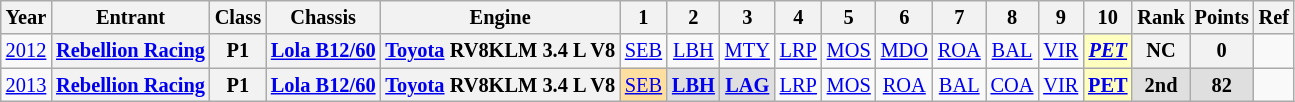<table class="wikitable" style="text-align:center; font-size:85%">
<tr>
<th>Year</th>
<th>Entrant</th>
<th>Class</th>
<th>Chassis</th>
<th>Engine</th>
<th>1</th>
<th>2</th>
<th>3</th>
<th>4</th>
<th>5</th>
<th>6</th>
<th>7</th>
<th>8</th>
<th>9</th>
<th>10</th>
<th>Rank</th>
<th>Points</th>
<th>Ref</th>
</tr>
<tr>
<td><a href='#'>2012</a></td>
<th nowrap><a href='#'>Rebellion Racing</a></th>
<th>P1</th>
<th nowrap><a href='#'>Lola B12/60</a></th>
<th nowrap><a href='#'>Toyota</a> RV8KLM 3.4 L V8</th>
<td><a href='#'>SEB</a></td>
<td><a href='#'>LBH</a></td>
<td><a href='#'>MTY</a></td>
<td><a href='#'>LRP</a></td>
<td><a href='#'>MOS</a></td>
<td><a href='#'>MDO</a></td>
<td><a href='#'>ROA</a></td>
<td><a href='#'>BAL</a></td>
<td><a href='#'>VIR</a></td>
<td style="background:#FFFFBF;"><strong><em><a href='#'>PET</a></em></strong><br></td>
<th>NC</th>
<th>0</th>
<td></td>
</tr>
<tr>
<td><a href='#'>2013</a></td>
<th nowrap><a href='#'>Rebellion Racing</a></th>
<th>P1</th>
<th nowrap><a href='#'>Lola B12/60</a></th>
<th nowrap><a href='#'>Toyota</a> RV8KLM 3.4 L V8</th>
<td style="background:#FFDF9F;"><a href='#'>SEB</a><br></td>
<td style="background:#DFDFDF;"><strong><a href='#'>LBH</a></strong><br></td>
<td style="background:#DFDFDF;"><strong><a href='#'>LAG</a></strong><br></td>
<td><a href='#'>LRP</a></td>
<td><a href='#'>MOS</a></td>
<td><a href='#'>ROA</a></td>
<td><a href='#'>BAL</a></td>
<td><a href='#'>COA</a></td>
<td><a href='#'>VIR</a></td>
<td style="background:#FFFFBF;"><strong><a href='#'>PET</a></strong><br></td>
<td style="background:#DFDFDF;"><strong>2nd</strong></td>
<td style="background:#DFDFDF;"><strong>82</strong></td>
<td></td>
</tr>
</table>
